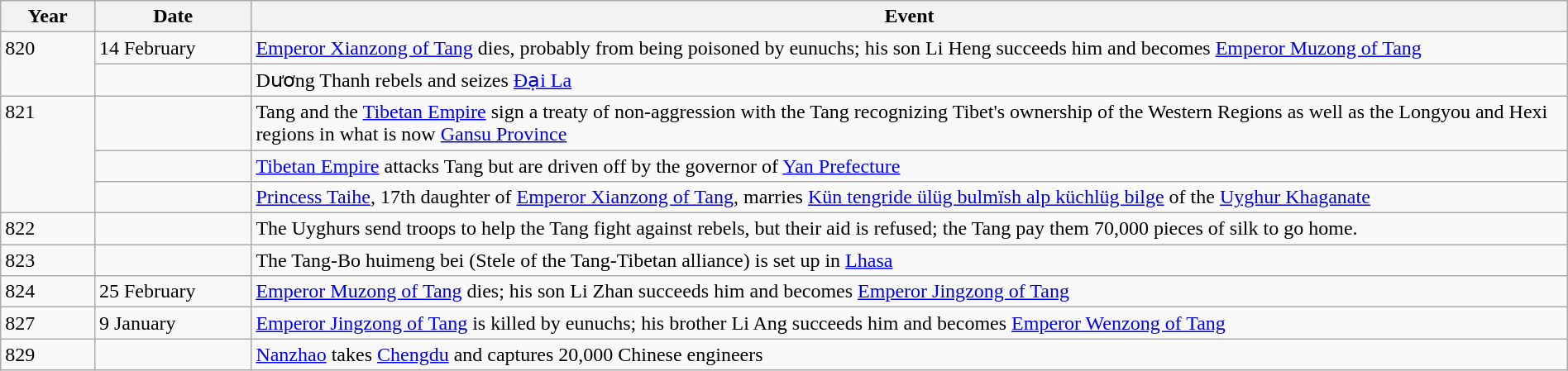<table class="wikitable" width="100%">
<tr>
<th style="width:6%">Year</th>
<th style="width:10%">Date</th>
<th>Event</th>
</tr>
<tr>
<td rowspan="2" valign="top">820</td>
<td>14 February</td>
<td><a href='#'>Emperor Xianzong of Tang</a> dies, probably from being poisoned by eunuchs; his son Li Heng succeeds him and becomes <a href='#'>Emperor Muzong of Tang</a></td>
</tr>
<tr>
<td></td>
<td>Dương Thanh rebels and seizes <a href='#'>Đại La</a></td>
</tr>
<tr>
<td rowspan="3" valign="top">821</td>
<td></td>
<td>Tang and the <a href='#'>Tibetan Empire</a> sign a treaty of non-aggression with the Tang recognizing Tibet's ownership of the Western Regions as well as the Longyou and Hexi regions in what is now <a href='#'>Gansu Province</a></td>
</tr>
<tr>
<td></td>
<td><a href='#'>Tibetan Empire</a> attacks Tang but are driven off by the governor of <a href='#'>Yan Prefecture</a></td>
</tr>
<tr>
<td></td>
<td><a href='#'>Princess Taihe</a>, 17th daughter of <a href='#'>Emperor Xianzong of Tang</a>, marries <a href='#'>Kün tengride ülüg bulmïsh alp küchlüg bilge</a> of the <a href='#'>Uyghur Khaganate</a></td>
</tr>
<tr>
<td>822</td>
<td></td>
<td>The Uyghurs send troops to help the Tang fight against rebels, but their aid is refused; the Tang pay them 70,000 pieces of silk to go home.</td>
</tr>
<tr>
<td>823</td>
<td></td>
<td>The Tang-Bo huimeng bei (Stele of the Tang-Tibetan alliance) is set up in <a href='#'>Lhasa</a></td>
</tr>
<tr>
<td>824</td>
<td>25 February</td>
<td><a href='#'>Emperor Muzong of Tang</a> dies; his son Li Zhan succeeds him and becomes <a href='#'>Emperor Jingzong of Tang</a></td>
</tr>
<tr>
<td>827</td>
<td>9 January</td>
<td><a href='#'>Emperor Jingzong of Tang</a> is killed by eunuchs; his brother Li Ang succeeds him and becomes <a href='#'>Emperor Wenzong of Tang</a></td>
</tr>
<tr>
<td>829</td>
<td></td>
<td><a href='#'>Nanzhao</a> takes <a href='#'>Chengdu</a> and captures 20,000 Chinese engineers</td>
</tr>
</table>
